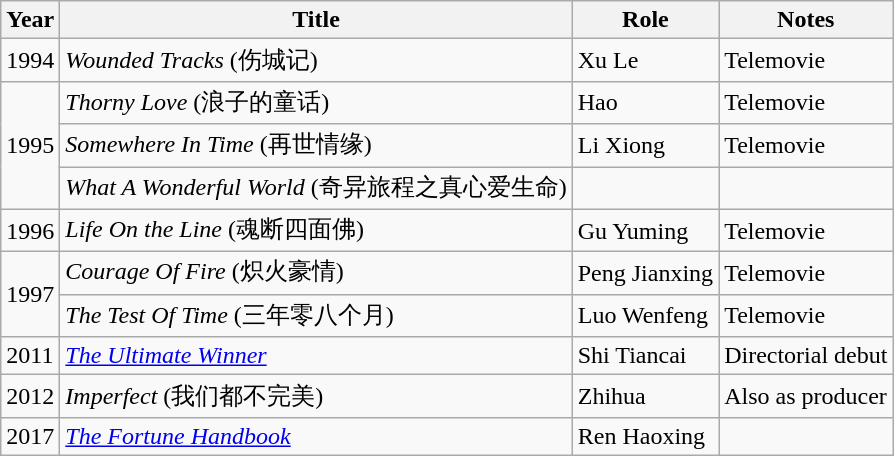<table class="wikitable sortable">
<tr>
<th>Year</th>
<th>Title</th>
<th>Role</th>
<th class="unsortable">Notes</th>
</tr>
<tr>
<td>1994</td>
<td><em>Wounded Tracks</em> (伤城记)</td>
<td>Xu Le</td>
<td>Telemovie</td>
</tr>
<tr>
<td rowspan=3>1995</td>
<td><em>Thorny Love</em> (浪子的童话)</td>
<td>Hao</td>
<td>Telemovie</td>
</tr>
<tr>
<td><em>Somewhere In Time</em> (再世情缘)</td>
<td>Li Xiong</td>
<td>Telemovie</td>
</tr>
<tr>
<td><em>What A Wonderful World</em> (奇异旅程之真心爱生命)</td>
<td></td>
<td></td>
</tr>
<tr>
<td rowspan=1>1996</td>
<td><em>Life On the Line</em> (魂断四面佛)</td>
<td>Gu Yuming</td>
<td>Telemovie</td>
</tr>
<tr>
<td rowspan=2>1997</td>
<td><em>Courage Of Fire</em> (炽火豪情)</td>
<td>Peng Jianxing</td>
<td>Telemovie</td>
</tr>
<tr>
<td><em>The Test Of Time</em> (三年零八个月)</td>
<td>Luo Wenfeng</td>
<td>Telemovie</td>
</tr>
<tr>
<td>2011</td>
<td><em><a href='#'>The Ultimate Winner</a></em></td>
<td>Shi Tiancai</td>
<td>Directorial debut</td>
</tr>
<tr>
<td>2012</td>
<td><em>Imperfect</em> (我们都不完美)</td>
<td>Zhihua</td>
<td>Also as producer</td>
</tr>
<tr>
<td>2017</td>
<td><em><a href='#'>The Fortune Handbook</a></em></td>
<td>Ren Haoxing</td>
<td></td>
</tr>
</table>
